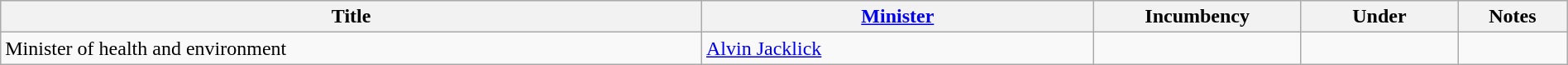<table class="wikitable" style="width:100%;">
<tr>
<th>Title</th>
<th style="width:25%;"><a href='#'>Minister</a></th>
<th style="width:160px;">Incumbency</th>
<th style="width:10%;">Under</th>
<th style="width:7%;">Notes</th>
</tr>
<tr>
<td>Minister of health and environment</td>
<td><a href='#'>Alvin Jacklick</a></td>
<td></td>
<td></td>
<td></td>
</tr>
</table>
